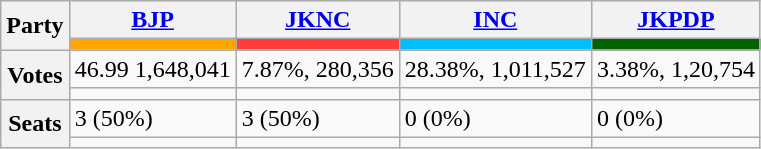<table class="wikitable">
<tr>
<th rowspan="2">Party</th>
<th><a href='#'>BJP</a></th>
<th><a href='#'>JKNC</a></th>
<th><a href='#'>INC</a></th>
<th><a href='#'>JKPDP</a></th>
</tr>
<tr>
<td style="background:orange;"></td>
<td style="background:#FF3D3D;"></td>
<td style="background:#00BFFF;"></td>
<td style=" background:darkgreen;"></td>
</tr>
<tr>
<th rowspan="2">Votes</th>
<td>46.99 1,648,041</td>
<td>7.87%, 280,356</td>
<td>28.38%, 1,011,527</td>
<td>3.38%, 1,20,754</td>
</tr>
<tr>
<td></td>
<td></td>
<td></td>
<td></td>
</tr>
<tr>
<th rowspan="2">Seats</th>
<td>3 (50%)</td>
<td>3 (50%)</td>
<td>0 (0%)</td>
<td>0 (0%)</td>
</tr>
<tr>
<td></td>
<td></td>
<td></td>
<td></td>
</tr>
</table>
